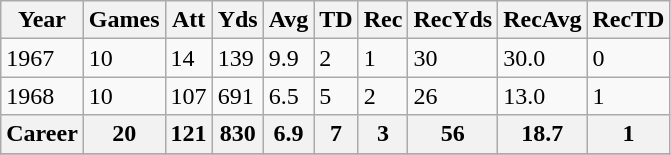<table class="wikitable">
<tr>
<th>Year</th>
<th>Games</th>
<th>Att</th>
<th>Yds</th>
<th>Avg</th>
<th>TD</th>
<th>Rec</th>
<th>RecYds</th>
<th>RecAvg</th>
<th>RecTD</th>
</tr>
<tr>
<td>1967</td>
<td>10</td>
<td>14</td>
<td>139</td>
<td>9.9</td>
<td>2</td>
<td>1</td>
<td>30</td>
<td>30.0</td>
<td>0</td>
</tr>
<tr>
<td>1968</td>
<td>10</td>
<td>107</td>
<td>691</td>
<td>6.5</td>
<td>5</td>
<td>2</td>
<td>26</td>
<td>13.0</td>
<td>1</td>
</tr>
<tr>
<th>Career</th>
<th>20</th>
<th>121</th>
<th>830</th>
<th>6.9</th>
<th>7</th>
<th>3</th>
<th>56</th>
<th>18.7</th>
<th>1</th>
</tr>
<tr>
</tr>
</table>
